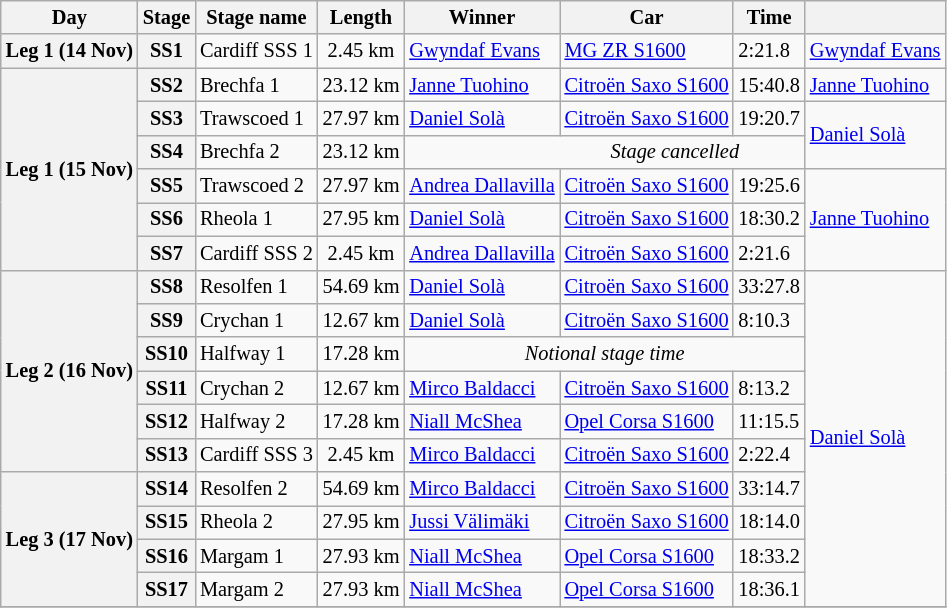<table class="wikitable" style="font-size: 85%;">
<tr>
<th>Day</th>
<th>Stage</th>
<th>Stage name</th>
<th>Length</th>
<th>Winner</th>
<th>Car</th>
<th>Time</th>
<th></th>
</tr>
<tr>
<th rowspan="1">Leg 1 (14 Nov)</th>
<th>SS1</th>
<td>Cardiff SSS 1</td>
<td align="center">2.45 km</td>
<td> <a href='#'>Gwyndaf Evans</a></td>
<td><a href='#'>MG ZR S1600</a></td>
<td>2:21.8</td>
<td rowspan="1"> <a href='#'>Gwyndaf Evans</a></td>
</tr>
<tr>
<th rowspan="6">Leg 1 (15 Nov)</th>
<th>SS2</th>
<td>Brechfa 1</td>
<td align="center">23.12 km</td>
<td> <a href='#'>Janne Tuohino</a></td>
<td><a href='#'>Citroën Saxo S1600</a></td>
<td>15:40.8</td>
<td rowspan="1"> <a href='#'>Janne Tuohino</a></td>
</tr>
<tr>
<th>SS3</th>
<td>Trawscoed 1</td>
<td align="center">27.97 km</td>
<td> <a href='#'>Daniel Solà</a></td>
<td><a href='#'>Citroën Saxo S1600</a></td>
<td>19:20.7</td>
<td rowspan="2"> <a href='#'>Daniel Solà</a></td>
</tr>
<tr>
<th>SS4</th>
<td>Brechfa 2</td>
<td align="center">23.12 km</td>
<td colspan="4" align="center"><em>Stage cancelled</em></td>
</tr>
<tr>
<th>SS5</th>
<td>Trawscoed 2</td>
<td align="center">27.97 km</td>
<td> <a href='#'>Andrea Dallavilla</a></td>
<td><a href='#'>Citroën Saxo S1600</a></td>
<td>19:25.6</td>
<td rowspan="3"> <a href='#'>Janne Tuohino</a></td>
</tr>
<tr>
<th>SS6</th>
<td>Rheola 1</td>
<td align="center">27.95 km</td>
<td> <a href='#'>Daniel Solà</a></td>
<td><a href='#'>Citroën Saxo S1600</a></td>
<td>18:30.2</td>
</tr>
<tr>
<th>SS7</th>
<td>Cardiff SSS 2</td>
<td align="center">2.45 km</td>
<td> <a href='#'>Andrea Dallavilla</a></td>
<td><a href='#'>Citroën Saxo S1600</a></td>
<td>2:21.6</td>
</tr>
<tr>
<th rowspan="6">Leg 2 (16 Nov)</th>
<th>SS8</th>
<td>Resolfen 1</td>
<td align="center">54.69 km</td>
<td> <a href='#'>Daniel Solà</a></td>
<td><a href='#'>Citroën Saxo S1600</a></td>
<td>33:27.8</td>
<td rowspan="10"> <a href='#'>Daniel Solà</a></td>
</tr>
<tr>
<th>SS9</th>
<td>Crychan 1</td>
<td align="center">12.67 km</td>
<td> <a href='#'>Daniel Solà</a></td>
<td><a href='#'>Citroën Saxo S1600</a></td>
<td>8:10.3</td>
</tr>
<tr>
<th>SS10</th>
<td>Halfway 1</td>
<td align="center">17.28 km</td>
<td colspan="3" align="center"><em>Notional stage time</em></td>
</tr>
<tr>
<th>SS11</th>
<td>Crychan 2</td>
<td align="center">12.67 km</td>
<td> <a href='#'>Mirco Baldacci</a></td>
<td><a href='#'>Citroën Saxo S1600</a></td>
<td>8:13.2</td>
</tr>
<tr>
<th>SS12</th>
<td>Halfway 2</td>
<td align="center">17.28 km</td>
<td> <a href='#'>Niall McShea</a></td>
<td><a href='#'>Opel Corsa S1600</a></td>
<td>11:15.5</td>
</tr>
<tr>
<th>SS13</th>
<td>Cardiff SSS 3</td>
<td align="center">2.45 km</td>
<td> <a href='#'>Mirco Baldacci</a></td>
<td><a href='#'>Citroën Saxo S1600</a></td>
<td>2:22.4</td>
</tr>
<tr>
<th rowspan="4">Leg 3 (17 Nov)</th>
<th>SS14</th>
<td>Resolfen 2</td>
<td align="center">54.69 km</td>
<td> <a href='#'>Mirco Baldacci</a></td>
<td><a href='#'>Citroën Saxo S1600</a></td>
<td>33:14.7</td>
</tr>
<tr>
<th>SS15</th>
<td>Rheola 2</td>
<td align="center">27.95 km</td>
<td> <a href='#'>Jussi Välimäki</a></td>
<td><a href='#'>Citroën Saxo S1600</a></td>
<td>18:14.0</td>
</tr>
<tr>
<th>SS16</th>
<td>Margam 1</td>
<td align="center">27.93 km</td>
<td> <a href='#'>Niall McShea</a></td>
<td><a href='#'>Opel Corsa S1600</a></td>
<td>18:33.2</td>
</tr>
<tr>
<th>SS17</th>
<td>Margam 2</td>
<td align="center">27.93 km</td>
<td> <a href='#'>Niall McShea</a></td>
<td><a href='#'>Opel Corsa S1600</a></td>
<td>18:36.1</td>
</tr>
<tr>
</tr>
</table>
